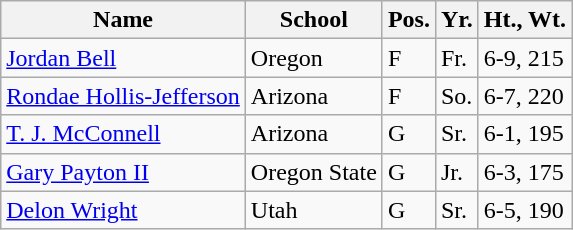<table class="wikitable">
<tr>
<th>Name</th>
<th>School</th>
<th>Pos.</th>
<th>Yr.</th>
<th>Ht., Wt.</th>
</tr>
<tr>
<td><a href='#'>Jordan Bell</a></td>
<td>Oregon</td>
<td>F</td>
<td>Fr.</td>
<td>6-9, 215</td>
</tr>
<tr>
<td><a href='#'>Rondae Hollis-Jefferson</a></td>
<td>Arizona</td>
<td>F</td>
<td>So.</td>
<td>6-7, 220</td>
</tr>
<tr>
<td><a href='#'>T. J. McConnell</a></td>
<td>Arizona</td>
<td>G</td>
<td>Sr.</td>
<td>6-1, 195</td>
</tr>
<tr>
<td><a href='#'>Gary Payton II</a></td>
<td>Oregon State</td>
<td>G</td>
<td>Jr.</td>
<td>6-3, 175</td>
</tr>
<tr>
<td><a href='#'>Delon Wright</a></td>
<td>Utah</td>
<td>G</td>
<td>Sr.</td>
<td>6-5, 190</td>
</tr>
</table>
